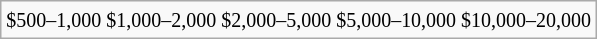<table class="wikitable">
<tr>
<td><small> $500–1,000  $1,000–2,000  $2,000–5,000  $5,000–10,000  $10,000–20,000 </small></td>
</tr>
</table>
